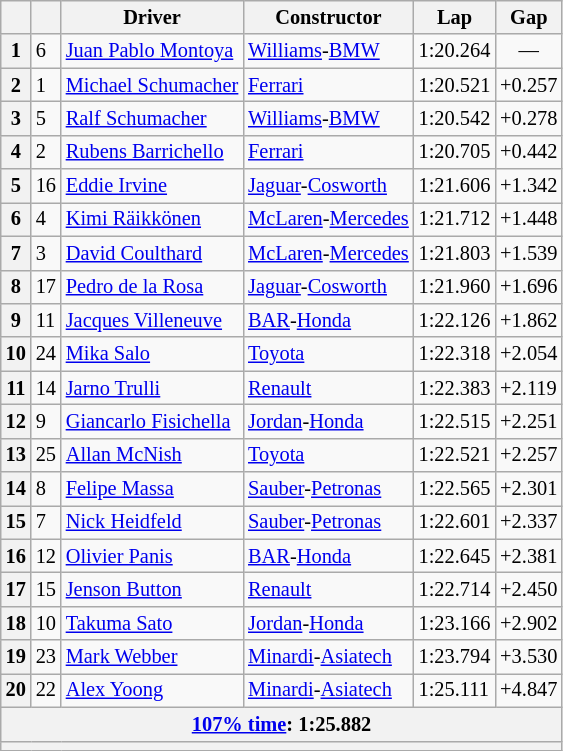<table class="wikitable sortable" style="font-size:85%;">
<tr>
<th></th>
<th></th>
<th>Driver</th>
<th>Constructor</th>
<th>Lap</th>
<th>Gap</th>
</tr>
<tr>
<th>1</th>
<td>6</td>
<td> <a href='#'>Juan Pablo Montoya</a></td>
<td><a href='#'>Williams</a>-<a href='#'>BMW</a></td>
<td>1:20.264</td>
<td align="center">—</td>
</tr>
<tr>
<th>2</th>
<td>1</td>
<td> <a href='#'>Michael Schumacher</a></td>
<td><a href='#'>Ferrari</a></td>
<td>1:20.521</td>
<td>+0.257</td>
</tr>
<tr>
<th>3</th>
<td>5</td>
<td> <a href='#'>Ralf Schumacher</a></td>
<td><a href='#'>Williams</a>-<a href='#'>BMW</a></td>
<td>1:20.542</td>
<td>+0.278</td>
</tr>
<tr>
<th>4</th>
<td>2</td>
<td> <a href='#'>Rubens Barrichello</a></td>
<td><a href='#'>Ferrari</a></td>
<td>1:20.705</td>
<td>+0.442</td>
</tr>
<tr>
<th>5</th>
<td>16</td>
<td> <a href='#'>Eddie Irvine</a></td>
<td><a href='#'>Jaguar</a>-<a href='#'>Cosworth</a></td>
<td>1:21.606</td>
<td>+1.342</td>
</tr>
<tr>
<th>6</th>
<td>4</td>
<td> <a href='#'>Kimi Räikkönen</a></td>
<td><a href='#'>McLaren</a>-<a href='#'>Mercedes</a></td>
<td>1:21.712</td>
<td>+1.448</td>
</tr>
<tr>
<th>7</th>
<td>3</td>
<td> <a href='#'>David Coulthard</a></td>
<td><a href='#'>McLaren</a>-<a href='#'>Mercedes</a></td>
<td>1:21.803</td>
<td>+1.539</td>
</tr>
<tr>
<th>8</th>
<td>17</td>
<td> <a href='#'>Pedro de la Rosa</a></td>
<td><a href='#'>Jaguar</a>-<a href='#'>Cosworth</a></td>
<td>1:21.960</td>
<td>+1.696</td>
</tr>
<tr>
<th>9</th>
<td>11</td>
<td> <a href='#'>Jacques Villeneuve</a></td>
<td><a href='#'>BAR</a>-<a href='#'>Honda</a></td>
<td>1:22.126</td>
<td>+1.862</td>
</tr>
<tr>
<th>10</th>
<td>24</td>
<td> <a href='#'>Mika Salo</a></td>
<td><a href='#'>Toyota</a></td>
<td>1:22.318</td>
<td>+2.054</td>
</tr>
<tr>
<th>11</th>
<td>14</td>
<td> <a href='#'>Jarno Trulli</a></td>
<td><a href='#'>Renault</a></td>
<td>1:22.383</td>
<td>+2.119</td>
</tr>
<tr>
<th>12</th>
<td>9</td>
<td> <a href='#'>Giancarlo Fisichella</a></td>
<td><a href='#'>Jordan</a>-<a href='#'>Honda</a></td>
<td>1:22.515</td>
<td>+2.251</td>
</tr>
<tr>
<th>13</th>
<td>25</td>
<td> <a href='#'>Allan McNish</a></td>
<td><a href='#'>Toyota</a></td>
<td>1:22.521</td>
<td>+2.257</td>
</tr>
<tr>
<th>14</th>
<td>8</td>
<td> <a href='#'>Felipe Massa</a></td>
<td><a href='#'>Sauber</a>-<a href='#'>Petronas</a></td>
<td>1:22.565</td>
<td>+2.301</td>
</tr>
<tr>
<th>15</th>
<td>7</td>
<td> <a href='#'>Nick Heidfeld</a></td>
<td><a href='#'>Sauber</a>-<a href='#'>Petronas</a></td>
<td>1:22.601</td>
<td>+2.337</td>
</tr>
<tr>
<th>16</th>
<td>12</td>
<td> <a href='#'>Olivier Panis</a></td>
<td><a href='#'>BAR</a>-<a href='#'>Honda</a></td>
<td>1:22.645</td>
<td>+2.381</td>
</tr>
<tr>
<th>17</th>
<td>15</td>
<td> <a href='#'>Jenson Button</a></td>
<td><a href='#'>Renault</a></td>
<td>1:22.714</td>
<td>+2.450</td>
</tr>
<tr>
<th>18</th>
<td>10</td>
<td> <a href='#'>Takuma Sato</a></td>
<td><a href='#'>Jordan</a>-<a href='#'>Honda</a></td>
<td>1:23.166</td>
<td>+2.902</td>
</tr>
<tr>
<th>19</th>
<td>23</td>
<td> <a href='#'>Mark Webber</a></td>
<td><a href='#'>Minardi</a>-<a href='#'>Asiatech</a></td>
<td>1:23.794</td>
<td>+3.530</td>
</tr>
<tr>
<th>20</th>
<td>22</td>
<td> <a href='#'>Alex Yoong</a></td>
<td><a href='#'>Minardi</a>-<a href='#'>Asiatech</a></td>
<td>1:25.111</td>
<td>+4.847</td>
</tr>
<tr>
<th colspan="6"><a href='#'>107% time</a>: 1:25.882</th>
</tr>
<tr>
<th colspan="6"></th>
</tr>
</table>
